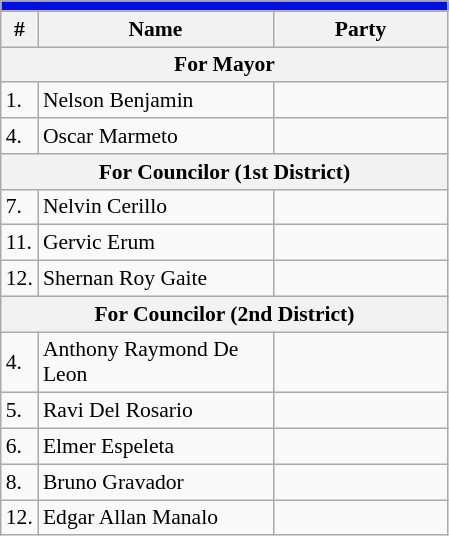<table class=wikitable style="font-size:90%">
<tr>
<td colspan="5" bgcolor=Independent (politician)></td>
</tr>
<tr>
<th>#</th>
<th width=150px>Name</th>
<th colspan=2 width=110px>Party</th>
</tr>
<tr>
<th colspan=5>For Mayor</th>
</tr>
<tr>
<td>1.</td>
<td>Nelson Benjamin</td>
<td></td>
</tr>
<tr>
<td>4.</td>
<td>Oscar Marmeto</td>
<td></td>
</tr>
<tr>
<th colspan=5>For Councilor (1st District)</th>
</tr>
<tr>
<td>7.</td>
<td>Nelvin Cerillo</td>
<td></td>
</tr>
<tr>
<td>11.</td>
<td>Gervic Erum</td>
<td></td>
</tr>
<tr>
<td>12.</td>
<td>Shernan Roy Gaite</td>
<td></td>
</tr>
<tr>
<th colspan=5>For Councilor (2nd District)</th>
</tr>
<tr>
<td>4.</td>
<td>Anthony Raymond De Leon</td>
<td></td>
</tr>
<tr>
<td>5.</td>
<td>Ravi Del Rosario</td>
<td></td>
</tr>
<tr>
<td>6.</td>
<td>Elmer Espeleta</td>
<td></td>
</tr>
<tr>
<td>8.</td>
<td>Bruno Gravador</td>
<td></td>
</tr>
<tr>
<td>12.</td>
<td>Edgar Allan Manalo</td>
<td></td>
</tr>
</table>
